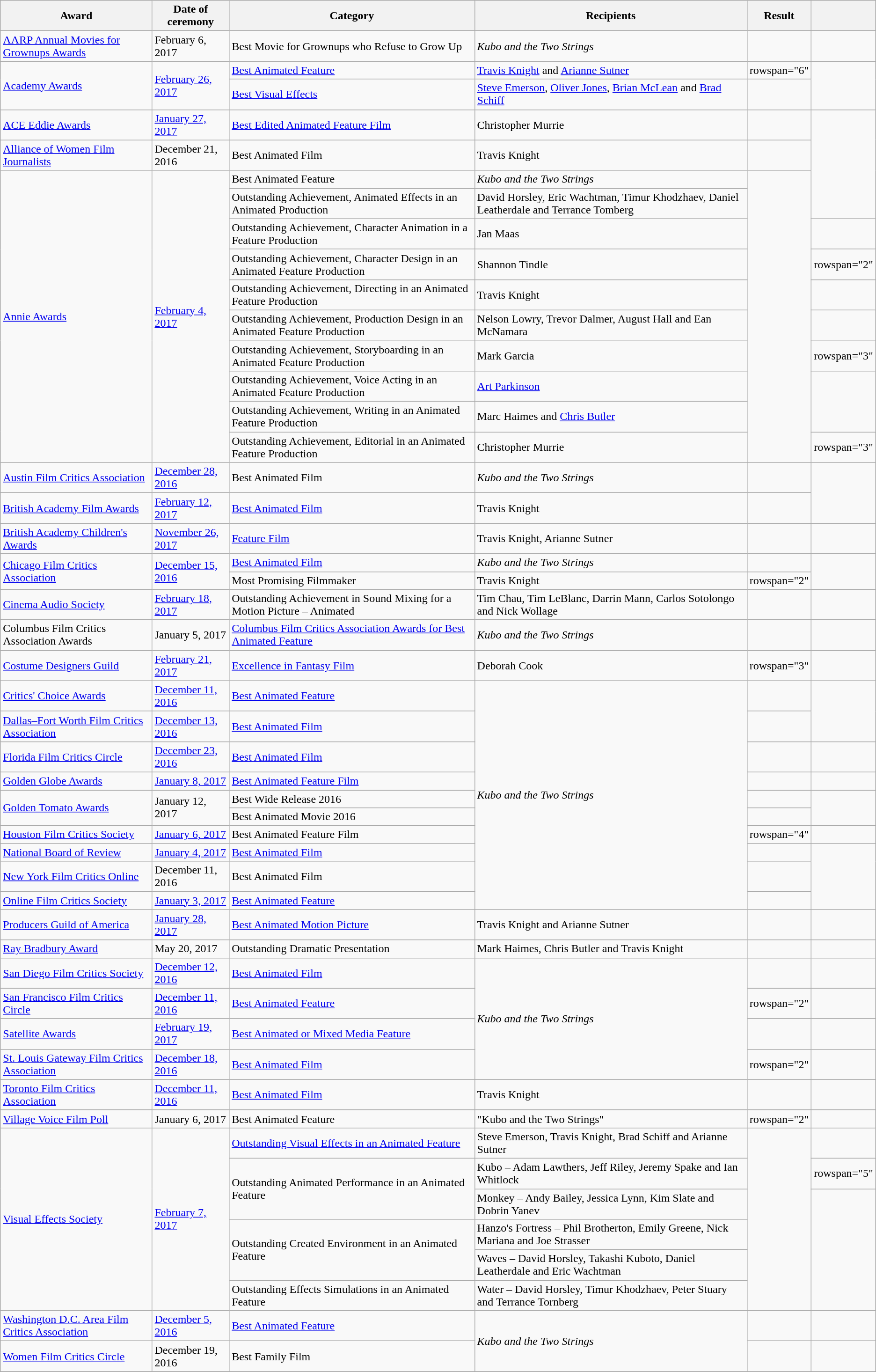<table class="wikitable plainrowheaders sortable">
<tr>
<th scope="col">Award</th>
<th scope="col">Date of ceremony</th>
<th scope="col">Category</th>
<th scope="col">Recipients</th>
<th scope="col">Result</th>
<th scope="col" class="unsortable"></th>
</tr>
<tr>
<td><a href='#'>AARP Annual Movies for Grownups Awards</a></td>
<td>February 6, 2017</td>
<td>Best Movie for Grownups who Refuse to Grow Up</td>
<td><em>Kubo and the Two Strings</em></td>
<td></td>
<td></td>
</tr>
<tr>
<td rowspan="2"><a href='#'>Academy Awards</a></td>
<td rowspan="2"><a href='#'>February 26, 2017</a></td>
<td><a href='#'>Best Animated Feature</a></td>
<td><a href='#'>Travis Knight</a> and <a href='#'>Arianne Sutner</a></td>
<td>rowspan="6" </td>
<td rowspan="2"></td>
</tr>
<tr>
<td><a href='#'>Best Visual Effects</a></td>
<td><a href='#'>Steve Emerson</a>, <a href='#'>Oliver Jones</a>, <a href='#'>Brian McLean</a> and <a href='#'>Brad Schiff</a></td>
</tr>
<tr>
<td><a href='#'>ACE Eddie Awards</a></td>
<td><a href='#'>January 27, 2017</a></td>
<td><a href='#'>Best Edited Animated Feature Film</a></td>
<td>Christopher Murrie</td>
<td></td>
</tr>
<tr>
<td><a href='#'>Alliance of Women Film Journalists</a></td>
<td>December 21, 2016</td>
<td>Best Animated Film</td>
<td>Travis Knight</td>
<td></td>
</tr>
<tr>
<td rowspan="10"><a href='#'>Annie Awards</a></td>
<td rowspan="10"><a href='#'>February 4, 2017</a></td>
<td>Best Animated Feature</td>
<td><em>Kubo and the Two Strings</em></td>
<td rowspan="10"></td>
</tr>
<tr>
<td>Outstanding Achievement, Animated Effects in an Animated Production</td>
<td>David Horsley, Eric Wachtman, Timur Khodzhaev, Daniel Leatherdale and Terrance Tomberg</td>
</tr>
<tr>
<td>Outstanding Achievement, Character Animation in a Feature Production</td>
<td>Jan Maas</td>
<td></td>
</tr>
<tr>
<td>Outstanding Achievement, Character Design in an Animated Feature Production</td>
<td>Shannon Tindle</td>
<td>rowspan="2" </td>
</tr>
<tr>
<td>Outstanding Achievement, Directing in an Animated Feature Production</td>
<td>Travis Knight</td>
</tr>
<tr>
<td>Outstanding Achievement, Production Design in an Animated Feature Production</td>
<td>Nelson Lowry, Trevor Dalmer, August Hall and Ean McNamara</td>
<td></td>
</tr>
<tr>
<td>Outstanding Achievement, Storyboarding in an Animated Feature Production</td>
<td>Mark Garcia</td>
<td>rowspan="3" </td>
</tr>
<tr>
<td>Outstanding Achievement, Voice Acting in an Animated Feature Production</td>
<td><a href='#'>Art Parkinson</a></td>
</tr>
<tr>
<td>Outstanding Achievement, Writing in an Animated Feature Production</td>
<td>Marc Haimes and <a href='#'>Chris Butler</a></td>
</tr>
<tr>
<td>Outstanding Achievement, Editorial in an Animated Feature Production</td>
<td>Christopher Murrie</td>
<td>rowspan="3" </td>
</tr>
<tr>
<td><a href='#'>Austin Film Critics Association</a></td>
<td><a href='#'>December 28, 2016</a></td>
<td>Best Animated Film</td>
<td><em>Kubo and the Two Strings</em></td>
<td></td>
</tr>
<tr>
<td><a href='#'>British Academy Film Awards</a></td>
<td><a href='#'>February 12, 2017</a></td>
<td><a href='#'>Best Animated Film</a></td>
<td>Travis Knight</td>
<td></td>
</tr>
<tr>
<td><a href='#'>British Academy Children's Awards</a></td>
<td><a href='#'>November 26, 2017</a></td>
<td><a href='#'>Feature Film</a></td>
<td>Travis Knight, Arianne Sutner</td>
<td></td>
<td></td>
</tr>
<tr>
<td rowspan="2"><a href='#'>Chicago Film Critics Association</a></td>
<td rowspan="2"><a href='#'>December 15, 2016</a></td>
<td><a href='#'>Best Animated Film</a></td>
<td><em>Kubo and the Two Strings</em></td>
<td></td>
<td rowspan="2"></td>
</tr>
<tr>
<td>Most Promising Filmmaker</td>
<td>Travis Knight</td>
<td>rowspan="2" </td>
</tr>
<tr>
<td><a href='#'>Cinema Audio Society</a></td>
<td><a href='#'>February 18, 2017</a></td>
<td>Outstanding Achievement in Sound Mixing for a Motion Picture – Animated</td>
<td>Tim Chau, Tim LeBlanc, Darrin Mann, Carlos Sotolongo and Nick Wollage</td>
<td></td>
</tr>
<tr>
<td>Columbus Film Critics Association Awards</td>
<td>January 5, 2017</td>
<td><a href='#'>Columbus Film Critics Association Awards for Best Animated Feature</a></td>
<td><em>Kubo and the Two Strings</em></td>
<td></td>
<td></td>
</tr>
<tr>
<td><a href='#'>Costume Designers Guild</a></td>
<td><a href='#'>February 21, 2017</a></td>
<td><a href='#'>Excellence in Fantasy Film</a></td>
<td>Deborah Cook</td>
<td>rowspan="3" </td>
<td></td>
</tr>
<tr>
<td><a href='#'>Critics' Choice Awards</a></td>
<td><a href='#'>December 11, 2016</a></td>
<td><a href='#'>Best Animated Feature</a></td>
<td rowspan="10"><em>Kubo and the Two Strings</em></td>
<td></td>
</tr>
<tr>
<td><a href='#'>Dallas–Fort Worth Film Critics Association</a></td>
<td><a href='#'>December 13, 2016</a></td>
<td><a href='#'>Best Animated Film</a></td>
<td></td>
</tr>
<tr>
<td><a href='#'>Florida Film Critics Circle</a></td>
<td><a href='#'>December 23, 2016</a></td>
<td><a href='#'>Best Animated Film</a></td>
<td></td>
<td></td>
</tr>
<tr>
<td><a href='#'>Golden Globe Awards</a></td>
<td><a href='#'>January 8, 2017</a></td>
<td><a href='#'>Best Animated Feature Film</a></td>
<td></td>
<td></td>
</tr>
<tr>
<td rowspan="2"><a href='#'>Golden Tomato Awards</a></td>
<td rowspan="2">January 12, 2017</td>
<td>Best Wide Release 2016</td>
<td></td>
<td rowspan="2"></td>
</tr>
<tr>
<td>Best Animated Movie 2016</td>
<td></td>
</tr>
<tr>
<td><a href='#'>Houston Film Critics Society</a></td>
<td><a href='#'>January 6, 2017</a></td>
<td>Best Animated Feature Film</td>
<td>rowspan="4" </td>
<td></td>
</tr>
<tr>
<td><a href='#'>National Board of Review</a></td>
<td><a href='#'>January 4, 2017</a></td>
<td><a href='#'>Best Animated Film</a></td>
<td></td>
</tr>
<tr>
<td><a href='#'>New York Film Critics Online</a></td>
<td>December 11, 2016</td>
<td>Best Animated Film</td>
<td></td>
</tr>
<tr>
<td><a href='#'>Online Film Critics Society</a></td>
<td><a href='#'>January 3, 2017</a></td>
<td><a href='#'>Best Animated Feature</a></td>
<td></td>
</tr>
<tr>
<td><a href='#'>Producers Guild of America</a></td>
<td><a href='#'>January 28, 2017</a></td>
<td><a href='#'>Best Animated Motion Picture</a></td>
<td>Travis Knight and Arianne Sutner</td>
<td></td>
<td></td>
</tr>
<tr>
<td><a href='#'>Ray Bradbury Award</a></td>
<td>May 20, 2017</td>
<td>Outstanding Dramatic Presentation</td>
<td>Mark Haimes, Chris Butler and Travis Knight</td>
<td></td>
<td></td>
</tr>
<tr>
<td><a href='#'>San Diego Film Critics Society</a></td>
<td><a href='#'>December 12, 2016</a></td>
<td><a href='#'>Best Animated Film</a></td>
<td rowspan="4"><em>Kubo and the Two Strings</em></td>
<td></td>
<td></td>
</tr>
<tr>
<td><a href='#'>San Francisco Film Critics Circle</a></td>
<td><a href='#'>December 11, 2016</a></td>
<td><a href='#'>Best Animated Feature</a></td>
<td>rowspan="2" </td>
<td></td>
</tr>
<tr>
<td><a href='#'>Satellite Awards</a></td>
<td><a href='#'>February 19, 2017</a></td>
<td><a href='#'>Best Animated or Mixed Media Feature</a></td>
<td></td>
</tr>
<tr>
<td><a href='#'>St. Louis Gateway Film Critics Association</a></td>
<td><a href='#'>December 18, 2016</a></td>
<td><a href='#'>Best Animated Film</a></td>
<td>rowspan="2" </td>
<td></td>
</tr>
<tr>
<td><a href='#'>Toronto Film Critics Association</a></td>
<td><a href='#'>December 11, 2016</a></td>
<td><a href='#'>Best Animated Film</a></td>
<td>Travis Knight</td>
<td></td>
</tr>
<tr>
<td><a href='#'>Village Voice Film Poll</a></td>
<td>January 6, 2017</td>
<td>Best Animated Feature</td>
<td>"Kubo and the Two Strings"</td>
<td>rowspan="2" </td>
<td></td>
</tr>
<tr>
<td rowspan="6"><a href='#'>Visual Effects Society</a></td>
<td rowspan="6"><a href='#'>February 7, 2017</a></td>
<td><a href='#'>Outstanding Visual Effects in an Animated Feature</a></td>
<td>Steve Emerson, Travis Knight, Brad Schiff and Arianne Sutner</td>
<td rowspan="6"></td>
</tr>
<tr>
<td rowspan="2">Outstanding Animated Performance in an Animated Feature</td>
<td>Kubo – Adam Lawthers, Jeff Riley, Jeremy Spake and Ian Whitlock</td>
<td>rowspan="5" </td>
</tr>
<tr>
<td>Monkey – Andy Bailey, Jessica Lynn, Kim Slate and Dobrin Yanev</td>
</tr>
<tr>
<td rowspan="2">Outstanding Created Environment in an Animated Feature</td>
<td>Hanzo's Fortress – Phil Brotherton, Emily Greene, Nick Mariana and Joe Strasser</td>
</tr>
<tr>
<td>Waves – David Horsley, Takashi Kuboto, Daniel Leatherdale and Eric Wachtman</td>
</tr>
<tr>
<td>Outstanding Effects Simulations in an Animated Feature</td>
<td>Water – David Horsley, Timur Khodzhaev, Peter Stuary and Terrance Tornberg</td>
</tr>
<tr>
<td><a href='#'>Washington D.C. Area Film Critics Association</a></td>
<td><a href='#'>December 5, 2016</a></td>
<td><a href='#'>Best Animated Feature</a></td>
<td rowspan="2"><em>Kubo and the Two Strings</em></td>
<td></td>
<td></td>
</tr>
<tr>
<td><a href='#'>Women Film Critics Circle</a></td>
<td>December 19, 2016</td>
<td>Best Family Film</td>
<td></td>
<td></td>
</tr>
<tr>
</tr>
</table>
